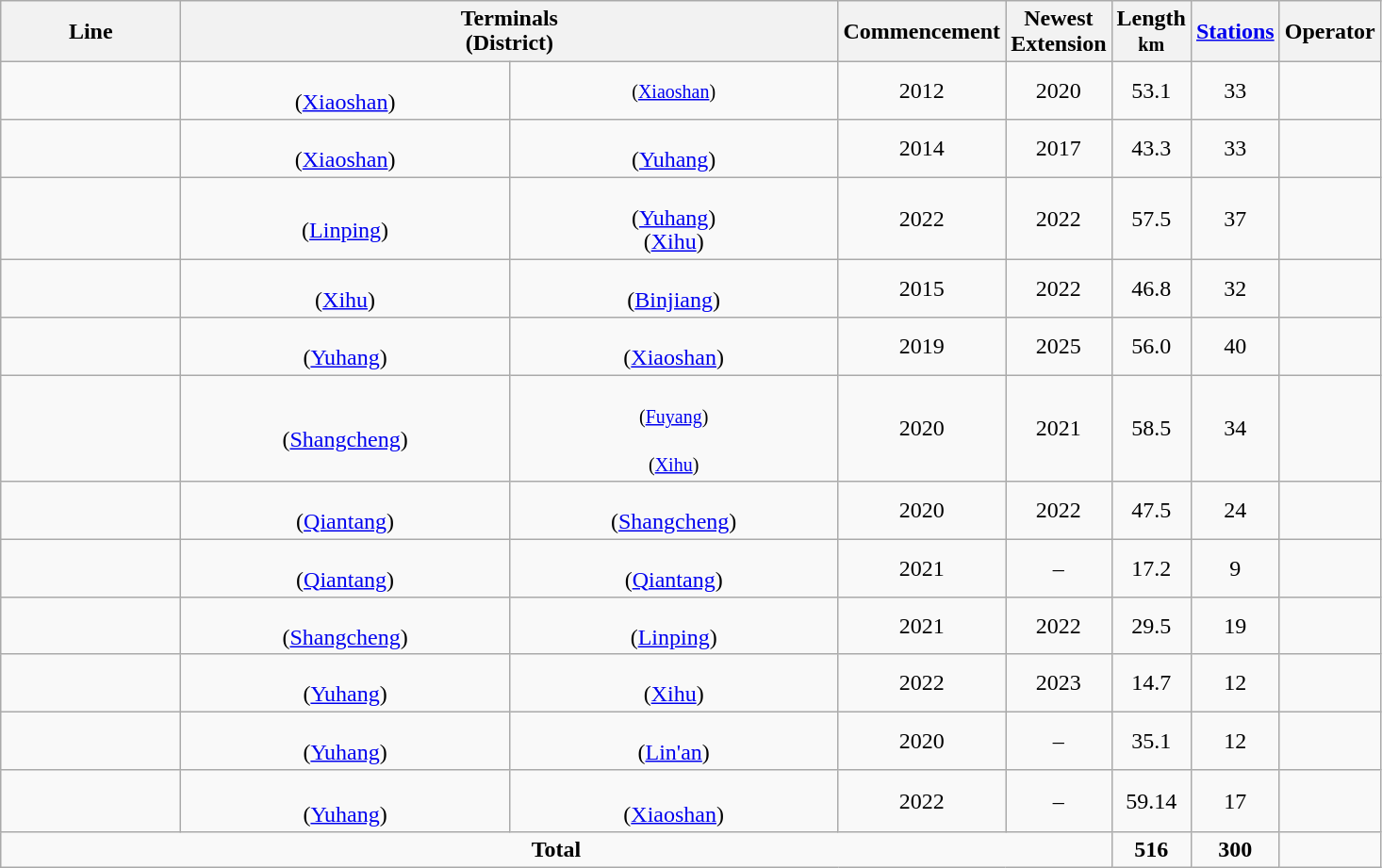<table class="wikitable sortable" style="cell-padding:1.5; text-align:center;">
<tr>
<th data-sort-type="text"style="width:120px;">Line</th>
<th class="unsortable" colspan="2" style="width:450px; line-height:1.05">Terminals<br>(District)</th>
<th>Commencement</th>
<th>Newest<br>Extension</th>
<th>Length<br><small>km</small></th>
<th><a href='#'>Stations</a></th>
<th>Operator</th>
</tr>
<tr>
<td></td>
<td style="text-align:center; width:225px; line-height:1.05"><strong></strong><br>(<a href='#'>Xiaoshan</a>)</td>
<td style="text-align:center; width:225px; line-height:1.05"><strong></strong> <small>(<a href='#'>Xiaoshan</a>)</small></td>
<td>2012</td>
<td>2020</td>
<td>53.1</td>
<td>33</td>
<td></td>
</tr>
<tr>
<td></td>
<td style="text-align:center; width:225px; line-height:1.05"><strong></strong><br>(<a href='#'>Xiaoshan</a>)</td>
<td style="text-align:center; width:225px; line-height:1.05"><strong></strong><br>(<a href='#'>Yuhang</a>)</td>
<td>2014</td>
<td>2017</td>
<td>43.3</td>
<td>33</td>
<td></td>
</tr>
<tr>
<td></td>
<td style="text-align:center; width:225px; line-height:1.05"><strong></strong><br>(<a href='#'>Linping</a>)</td>
<td style="text-align:center; width:225px; line-height:1.05"><strong></strong><br>(<a href='#'>Yuhang</a>)<br><strong></strong>
(<a href='#'>Xihu</a>)</td>
<td>2022</td>
<td>2022</td>
<td>57.5</td>
<td>37</td>
<td></td>
</tr>
<tr>
<td></td>
<td style="text-align:center; width:225px; line-height:1.05"><strong></strong><br>(<a href='#'>Xihu</a>)</td>
<td style="text-align:center; width:225px; line-height:1.05"><strong></strong><br>(<a href='#'>Binjiang</a>)</td>
<td>2015</td>
<td>2022</td>
<td>46.8</td>
<td>32</td>
<td></td>
</tr>
<tr>
<td></td>
<td style="text-align:center; width:225px; line-height:1.05"><strong></strong><br>(<a href='#'>Yuhang</a>)</td>
<td style="text-align:center; width:225px; line-height:1.05"><strong></strong><br>(<a href='#'>Xiaoshan</a>)</td>
<td>2019</td>
<td>2025</td>
<td>56.0</td>
<td>40</td>
<td></td>
</tr>
<tr>
<td></td>
<td style="text-align:center; width:225px; line-height:1.05"><strong></strong><br>(<a href='#'>Shangcheng</a>)</td>
<td style="text-align:center; width:225px; line-height:1.05"><strong></strong><br><small>(<a href='#'>Fuyang</a>)</small><br><strong></strong><br><small>(<a href='#'>Xihu</a>)</small></td>
<td>2020</td>
<td>2021</td>
<td>58.5</td>
<td>34</td>
<td></td>
</tr>
<tr>
<td></td>
<td style="text-align:center; width:225px; line-height:1.05"><strong></strong><br>(<a href='#'>Qiantang</a>)</td>
<td style="text-align:center; width:225px; line-height:1.05"><strong></strong><br>(<a href='#'>Shangcheng</a>)</td>
<td>2020</td>
<td>2022</td>
<td>47.5</td>
<td>24</td>
<td></td>
</tr>
<tr>
<td></td>
<td style="text-align:center; width:225px; line-height:1.05"><strong></strong><br>(<a href='#'>Qiantang</a>)</td>
<td style="text-align:center; width:225px; line-height:1.05"><strong></strong><br>(<a href='#'>Qiantang</a>)</td>
<td>2021</td>
<td>–</td>
<td>17.2</td>
<td>9</td>
<td></td>
</tr>
<tr>
<td></td>
<td style="text-align:center; width:225px; line-height:1.05"><strong></strong><br>(<a href='#'>Shangcheng</a>)</td>
<td style="text-align:center; width:225px; line-height:1.05"><strong></strong><br>(<a href='#'>Linping</a>)</td>
<td>2021</td>
<td>2022</td>
<td>29.5</td>
<td>19</td>
<td></td>
</tr>
<tr>
<td></td>
<td style="text-align:center; width:225px; line-height:1.05"><strong></strong><br>(<a href='#'>Yuhang</a>)</td>
<td style="text-align:center; width:225px; line-height:1.05"><strong></strong><br>(<a href='#'>Xihu</a>)</td>
<td>2022</td>
<td>2023</td>
<td>14.7</td>
<td>12</td>
<td></td>
</tr>
<tr>
<td></td>
<td style="text-align:center; width:225px; line-height:1.05"><strong></strong><br>(<a href='#'>Yuhang</a>)</td>
<td style="text-align:center; width:225px; line-height:1.05"><strong></strong><br>(<a href='#'>Lin'an</a>)</td>
<td>2020</td>
<td>–</td>
<td>35.1</td>
<td>12</td>
<td></td>
</tr>
<tr class="sortbottom">
<td></td>
<td><strong></strong><br>(<a href='#'>Yuhang</a>)</td>
<td><strong></strong><br>(<a href='#'>Xiaoshan</a>)</td>
<td>2022</td>
<td>–</td>
<td>59.14</td>
<td>17</td>
<td></td>
</tr>
<tr>
<td colspan="5"><strong>Total</strong></td>
<td><strong>516</strong></td>
<td><strong>300</strong></td>
<td></td>
</tr>
</table>
